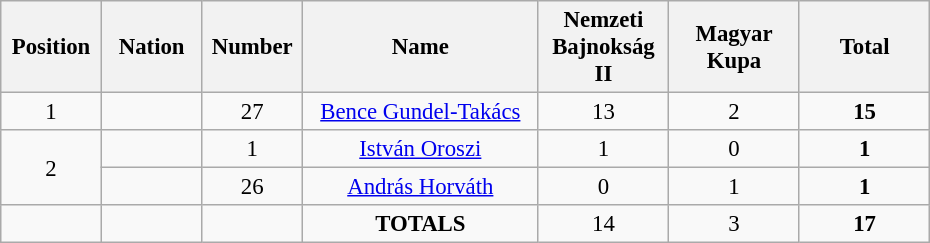<table class="wikitable" style="font-size: 95%; text-align: center;">
<tr>
<th width="60">Position</th>
<th width="60">Nation</th>
<th width="60">Number</th>
<th width="150">Name</th>
<th width="80">Nemzeti Bajnokság II</th>
<th width="80">Magyar Kupa</th>
<th width="80">Total</th>
</tr>
<tr>
<td>1</td>
<td></td>
<td>27</td>
<td><a href='#'>Bence Gundel-Takács</a></td>
<td>13</td>
<td>2</td>
<td><strong>15</strong></td>
</tr>
<tr>
<td rowspan="2">2</td>
<td></td>
<td>1</td>
<td><a href='#'>István Oroszi</a></td>
<td>1</td>
<td>0</td>
<td><strong>1</strong></td>
</tr>
<tr>
<td></td>
<td>26</td>
<td><a href='#'>András Horváth</a></td>
<td>0</td>
<td>1</td>
<td><strong>1</strong></td>
</tr>
<tr>
<td></td>
<td></td>
<td></td>
<td><strong>TOTALS</strong></td>
<td>14</td>
<td>3</td>
<td><strong>17</strong></td>
</tr>
</table>
